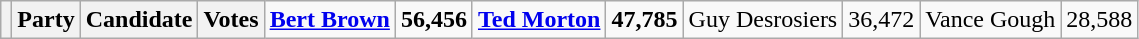<table class="wikitable">
<tr>
<th></th>
<th>Party</th>
<th>Candidate</th>
<th>Votes<br></th>
<td><strong><a href='#'>Bert Brown</a></strong></td>
<td><strong>56,456</strong><br></td>
<td><strong><a href='#'>Ted Morton</a></strong></td>
<td><strong>47,785</strong><br></td>
<td>Guy Desrosiers</td>
<td>36,472<br></td>
<td>Vance Gough</td>
<td>28,588</td>
</tr>
</table>
